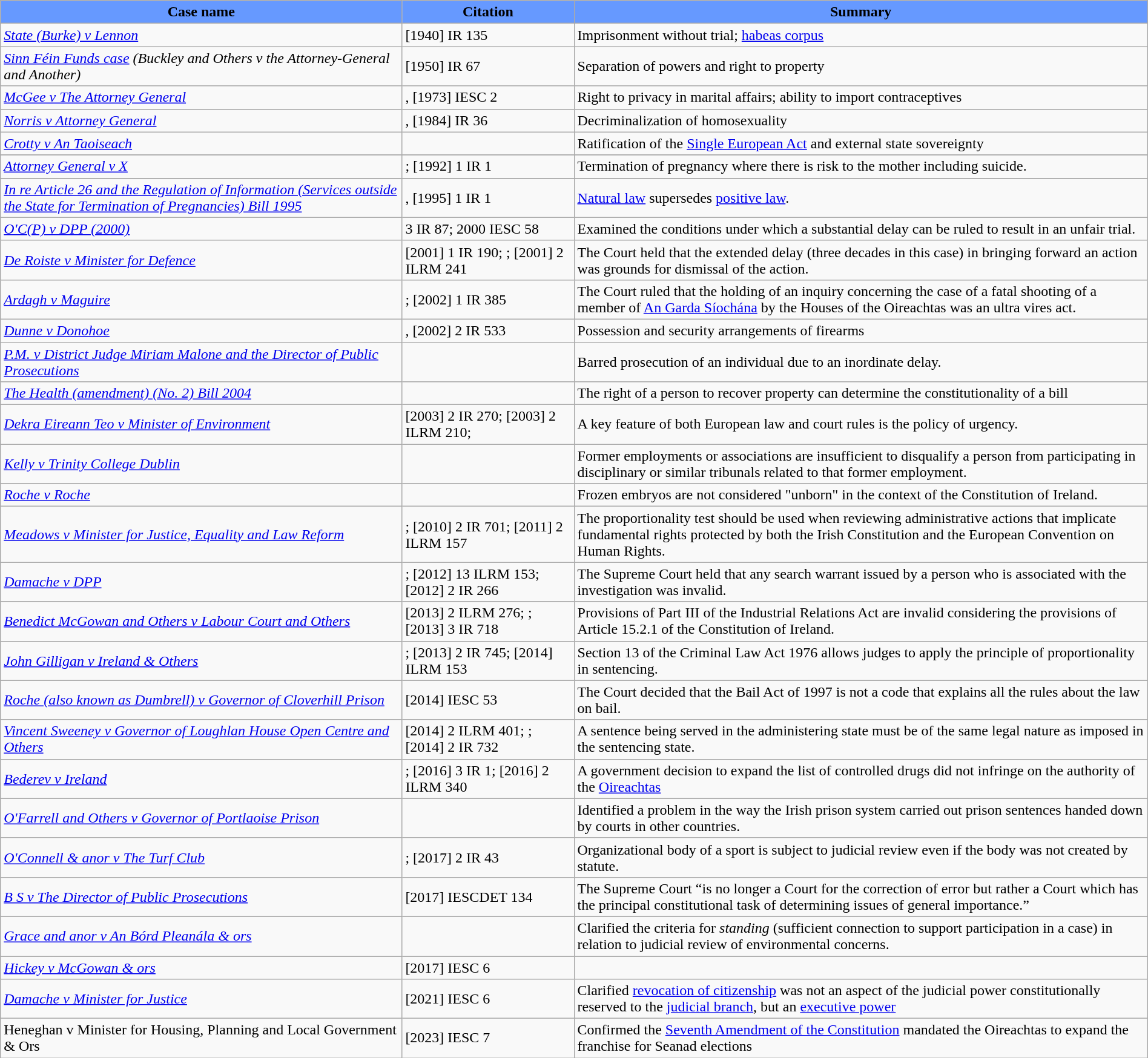<table class="wikitable" style="margin:auto;width:100%">
<tr>
<th style="background:#6699FF">Case name</th>
<th style="background:#6699FF;width:15%">Citation</th>
<th style="background:#6699FF;width:50%">Summary</th>
</tr>
<tr>
<td><em><a href='#'>State (Burke) v Lennon</a></em></td>
<td>[1940] IR 135</td>
<td>Imprisonment without trial; <a href='#'>habeas corpus</a></td>
</tr>
<tr>
<td><em><a href='#'>Sinn Féin Funds case</a></em> <em>(Buckley and Others v the Attorney-General and Another)</em></td>
<td>[1950] IR 67</td>
<td>Separation of powers and right to property</td>
</tr>
<tr>
<td><em><a href='#'>McGee v The Attorney General</a></em></td>
<td>, [1973] IESC 2</td>
<td>Right to privacy in marital affairs; ability to import contraceptives</td>
</tr>
<tr>
<td><em><a href='#'>Norris v Attorney General</a></em></td>
<td>, [1984] IR 36</td>
<td>Decriminalization of homosexuality</td>
</tr>
<tr>
<td><em><a href='#'>Crotty v An Taoiseach</a></em></td>
<td></td>
<td>Ratification of the <a href='#'>Single European Act</a> and external state sovereignty</td>
</tr>
<tr>
</tr>
<tr>
<td><em><a href='#'>Attorney General v X</a></em></td>
<td>; [1992] 1 IR 1</td>
<td>Termination of pregnancy where there is risk to the mother including suicide.</td>
</tr>
<tr>
</tr>
<tr>
<td><em><a href='#'>In re Article 26 and the Regulation of Information (Services outside the State for Termination of Pregnancies) Bill 1995</a></em></td>
<td>, [1995] 1 IR 1</td>
<td><a href='#'>Natural law</a> supersedes <a href='#'>positive law</a>.</td>
</tr>
<tr>
<td><em><a href='#'>O'C(P) v DPP (2000)</a></em></td>
<td>3 IR 87; 2000 IESC 58</td>
<td>Examined the conditions under which a substantial delay can be ruled to result in an unfair trial.</td>
</tr>
<tr>
<td><em><a href='#'>De Roiste v Minister for Defence</a></em></td>
<td>[2001] 1 IR 190; ; [2001] 2 ILRM 241</td>
<td>The Court held that the extended delay (three decades in this case) in bringing forward an action was grounds for dismissal of the action.</td>
</tr>
<tr>
<td><em><a href='#'>Ardagh v Maguire</a></em></td>
<td>; [2002] 1 IR 385</td>
<td>The Court ruled that the holding of an inquiry concerning the case of a fatal shooting of a member of <a href='#'>An Garda Síochána</a> by the Houses of the Oireachtas was an ultra vires act.</td>
</tr>
<tr>
<td><em><a href='#'>Dunne v Donohoe</a></em></td>
<td>, [2002] 2 IR 533</td>
<td>Possession and security arrangements of firearms</td>
</tr>
<tr>
<td><em><a href='#'>P.M. v District Judge Miriam Malone and the Director of Public Prosecutions</a></em></td>
<td></td>
<td>Barred prosecution of an individual due to an inordinate delay.</td>
</tr>
<tr>
<td><em><a href='#'>The Health (amendment) (No. 2) Bill 2004</a></em></td>
<td></td>
<td>The right of a person to recover property can determine the constitutionality of a bill</td>
</tr>
<tr>
<td><em><a href='#'>Dekra Eireann Teo v Minister of Environment</a></em></td>
<td>[2003] 2 IR 270; [2003] 2 ILRM 210; </td>
<td>A key feature of both European law and court rules is the policy of urgency.</td>
</tr>
<tr>
<td><em><a href='#'>Kelly v Trinity College Dublin</a></em></td>
<td></td>
<td>Former employments or associations are insufficient to disqualify a person from participating in disciplinary or similar tribunals related to that former employment.</td>
</tr>
<tr>
<td><em><a href='#'>Roche v Roche</a></em></td>
<td></td>
<td>Frozen embryos are not considered "unborn" in the context of the Constitution of Ireland.</td>
</tr>
<tr>
<td><em><a href='#'>Meadows v Minister for Justice, Equality and Law Reform</a></em></td>
<td>; [2010] 2 IR 701; [2011] 2 ILRM 157</td>
<td>The proportionality test should be used when reviewing administrative actions that implicate fundamental rights protected by both the Irish Constitution and the European Convention on Human Rights.</td>
</tr>
<tr>
<td><em><a href='#'>Damache v DPP</a></em></td>
<td>; [2012] 13 ILRM 153; [2012] 2 IR 266</td>
<td>The Supreme Court held that any search warrant issued by a person who is associated with the investigation was invalid.</td>
</tr>
<tr>
<td><em><a href='#'>Benedict McGowan and Others v Labour Court and Others</a></em></td>
<td>[2013] 2 ILRM 276; ; [2013] 3 IR 718</td>
<td>Provisions of Part III of the Industrial Relations Act are invalid considering the provisions of Article 15.2.1 of the Constitution of Ireland.</td>
</tr>
<tr>
<td><em><a href='#'>John Gilligan v Ireland & Others</a></em></td>
<td>; [2013] 2 IR 745; [2014] ILRM 153</td>
<td>Section 13 of the Criminal Law Act 1976 allows judges to apply the principle of proportionality in sentencing.</td>
</tr>
<tr>
<td><em><a href='#'>Roche (also known as Dumbrell) v Governor of Cloverhill Prison</a></em></td>
<td>[2014] IESC 53</td>
<td>The Court decided that the Bail Act of 1997 is not a code that explains all the rules about the law on bail.</td>
</tr>
<tr>
<td><em><a href='#'>Vincent Sweeney v Governor of Loughlan House Open Centre and Others</a></em></td>
<td>[2014] 2 ILRM 401; ; [2014] 2 IR 732</td>
<td>A sentence being served in the administering state must be of the same legal nature as imposed in the sentencing state.</td>
</tr>
<tr>
<td><em><a href='#'>Bederev v Ireland</a></em></td>
<td>; [2016] 3 IR 1; [2016] 2 ILRM 340</td>
<td>A government decision to expand the list of controlled drugs did not infringe on the authority of the <a href='#'>Oireachtas</a></td>
</tr>
<tr>
<td><em><a href='#'>O'Farrell and Others v Governor of Portlaoise Prison</a></em></td>
<td></td>
<td>Identified a problem in the way the Irish prison system carried out prison sentences handed down by courts in other countries.</td>
</tr>
<tr>
<td><em><a href='#'>O'Connell & anor v The Turf Club</a></em></td>
<td>; [2017] 2 IR 43</td>
<td>Organizational body of a sport is subject to judicial review even if the body was not created by statute.</td>
</tr>
<tr>
<td><em><a href='#'>B S v The Director of Public Prosecutions</a></em></td>
<td>[2017] IESCDET 134</td>
<td>The Supreme Court “is no  longer  a  Court  for  the  correction  of  error  but  rather  a  Court  which  has  the  principal constitutional task of determining issues of general importance.”</td>
</tr>
<tr>
<td><em><a href='#'>Grace and anor v An Bórd Pleanála & ors</a></em></td>
<td></td>
<td>Clarified the criteria for <em>standing</em> (sufficient connection to support participation in a case) in relation to judicial review of environmental concerns.</td>
</tr>
<tr>
<td><em><a href='#'>Hickey v McGowan & ors</a></em></td>
<td>[2017] IESC 6</td>
<td></td>
</tr>
<tr>
<td><em><a href='#'>Damache v Minister for Justice</a></em></td>
<td>[2021] IESC 6</td>
<td>Clarified <a href='#'>revocation of citizenship</a> was not an aspect of the judicial power constitutionally reserved to the <a href='#'>judicial branch</a>, but an <a href='#'>executive power</a></td>
</tr>
<tr>
<td>Heneghan v Minister for Housing, Planning and Local Government & Ors</td>
<td>[2023] IESC 7</td>
<td>Confirmed the <a href='#'>Seventh Amendment of the Constitution</a> mandated the Oireachtas to expand the franchise for Seanad elections</td>
</tr>
</table>
